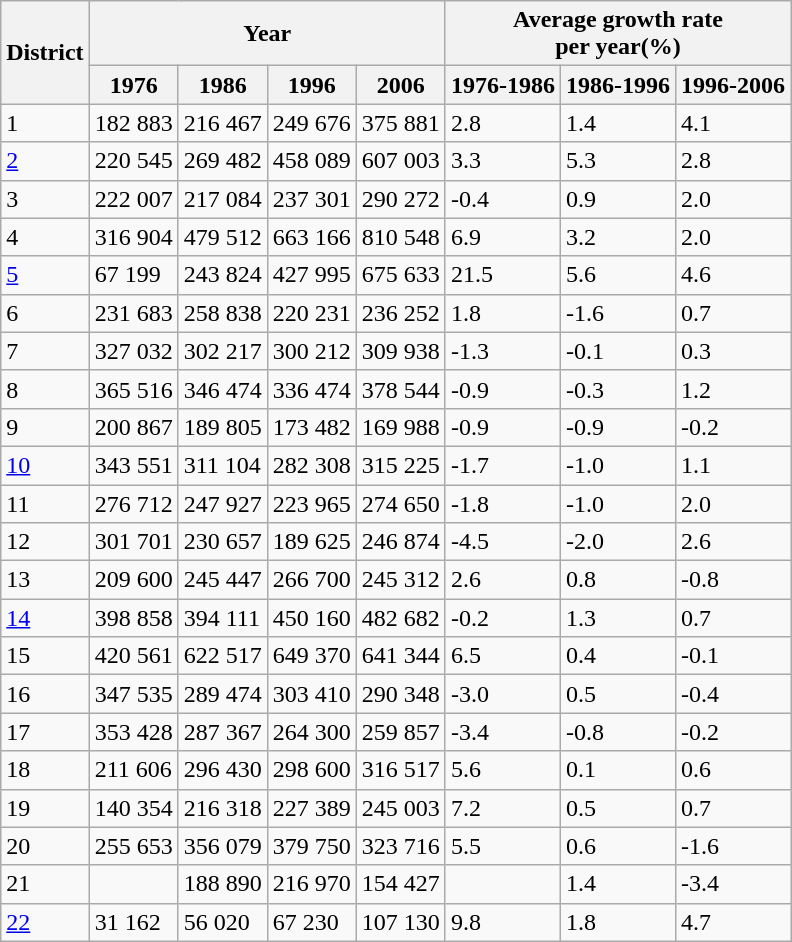<table class="wikitable sortable mw-collapsible">
<tr>
<th rowspan="2">District</th>
<th colspan="4">Year</th>
<th colspan="3">Average growth rate<br>per year(%)</th>
</tr>
<tr>
<th>1976</th>
<th>1986</th>
<th>1996</th>
<th>2006</th>
<th>1976-1986</th>
<th>1986-1996</th>
<th>1996-2006</th>
</tr>
<tr>
<td>1</td>
<td>182 883</td>
<td>216 467</td>
<td>249 676</td>
<td>375 881</td>
<td>2.8</td>
<td>1.4</td>
<td>4.1</td>
</tr>
<tr>
<td><a href='#'>2</a></td>
<td>220 545</td>
<td>269 482</td>
<td>458 089</td>
<td>607 003</td>
<td>3.3</td>
<td>5.3</td>
<td>2.8</td>
</tr>
<tr>
<td>3</td>
<td>222 007</td>
<td>217 084</td>
<td>237 301</td>
<td>290 272</td>
<td>-0.4</td>
<td>0.9</td>
<td>2.0</td>
</tr>
<tr>
<td>4</td>
<td>316 904</td>
<td>479 512</td>
<td>663 166</td>
<td>810 548</td>
<td>6.9</td>
<td>3.2</td>
<td>2.0</td>
</tr>
<tr>
<td><a href='#'>5</a></td>
<td>67 199</td>
<td>243 824</td>
<td>427 995</td>
<td>675 633</td>
<td>21.5</td>
<td>5.6</td>
<td>4.6</td>
</tr>
<tr>
<td>6</td>
<td>231 683</td>
<td>258 838</td>
<td>220 231</td>
<td>236 252</td>
<td>1.8</td>
<td>-1.6</td>
<td>0.7</td>
</tr>
<tr>
<td>7</td>
<td>327 032</td>
<td>302 217</td>
<td>300 212</td>
<td>309 938</td>
<td>-1.3</td>
<td>-0.1</td>
<td>0.3</td>
</tr>
<tr>
<td>8</td>
<td>365 516</td>
<td>346 474</td>
<td>336 474</td>
<td>378 544</td>
<td>-0.9</td>
<td>-0.3</td>
<td>1.2</td>
</tr>
<tr>
<td>9</td>
<td>200 867</td>
<td>189 805</td>
<td>173 482</td>
<td>169 988</td>
<td>-0.9</td>
<td>-0.9</td>
<td>-0.2</td>
</tr>
<tr>
<td><a href='#'>10</a></td>
<td>343 551</td>
<td>311 104</td>
<td>282 308</td>
<td>315 225</td>
<td>-1.7</td>
<td>-1.0</td>
<td>1.1</td>
</tr>
<tr>
<td>11</td>
<td>276 712</td>
<td>247 927</td>
<td>223 965</td>
<td>274 650</td>
<td>-1.8</td>
<td>-1.0</td>
<td>2.0</td>
</tr>
<tr>
<td>12</td>
<td>301 701</td>
<td>230 657</td>
<td>189 625</td>
<td>246 874</td>
<td>-4.5</td>
<td>-2.0</td>
<td>2.6</td>
</tr>
<tr>
<td>13</td>
<td>209 600</td>
<td>245 447</td>
<td>266 700</td>
<td>245 312</td>
<td>2.6</td>
<td>0.8</td>
<td>-0.8</td>
</tr>
<tr>
<td><a href='#'>14</a></td>
<td>398 858</td>
<td>394 111</td>
<td>450 160</td>
<td>482 682</td>
<td>-0.2</td>
<td>1.3</td>
<td>0.7</td>
</tr>
<tr>
<td>15</td>
<td>420 561</td>
<td>622 517</td>
<td>649 370</td>
<td>641 344</td>
<td>6.5</td>
<td>0.4</td>
<td>-0.1</td>
</tr>
<tr>
<td>16</td>
<td>347 535</td>
<td>289 474</td>
<td>303 410</td>
<td>290 348</td>
<td>-3.0</td>
<td>0.5</td>
<td>-0.4</td>
</tr>
<tr>
<td>17</td>
<td>353 428</td>
<td>287 367</td>
<td>264 300</td>
<td>259 857</td>
<td>-3.4</td>
<td>-0.8</td>
<td>-0.2</td>
</tr>
<tr>
<td>18</td>
<td>211 606</td>
<td>296 430</td>
<td>298 600</td>
<td>316 517</td>
<td>5.6</td>
<td>0.1</td>
<td>0.6</td>
</tr>
<tr>
<td>19</td>
<td>140 354</td>
<td>216 318</td>
<td>227 389</td>
<td>245 003</td>
<td>7.2</td>
<td>0.5</td>
<td>0.7</td>
</tr>
<tr>
<td>20</td>
<td>255 653</td>
<td>356 079</td>
<td>379 750</td>
<td>323 716</td>
<td>5.5</td>
<td>0.6</td>
<td>-1.6</td>
</tr>
<tr>
<td>21</td>
<td></td>
<td>188 890</td>
<td>216 970</td>
<td>154 427</td>
<td></td>
<td>1.4</td>
<td>-3.4</td>
</tr>
<tr>
<td><a href='#'>22</a></td>
<td>31 162</td>
<td>56 020</td>
<td>67 230</td>
<td>107 130</td>
<td>9.8</td>
<td>1.8</td>
<td>4.7</td>
</tr>
</table>
